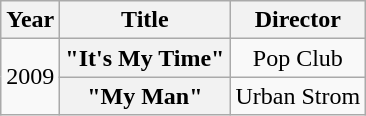<table class="wikitable plainrowheaders" style="text-align:center;">
<tr>
<th scope="col">Year</th>
<th scope="col">Title</th>
<th scope="col">Director</th>
</tr>
<tr>
<td rowspan="2">2009</td>
<th scope="row">"It's My Time"</th>
<td>Pop Club</td>
</tr>
<tr>
<th scope="row">"My Man"</th>
<td>Urban Strom</td>
</tr>
</table>
